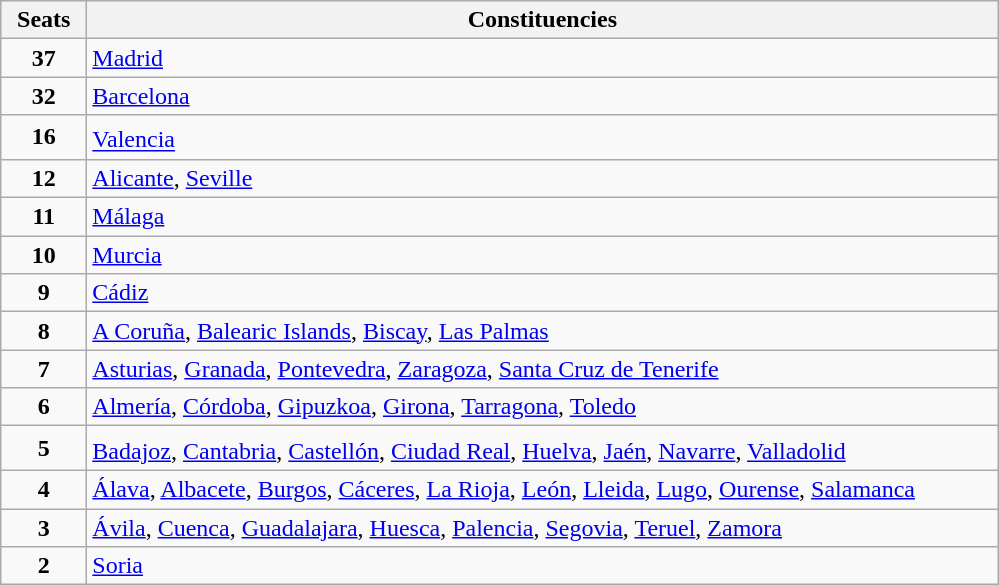<table class="wikitable" style="text-align:left;">
<tr>
<th width="50">Seats</th>
<th width="600">Constituencies</th>
</tr>
<tr>
<td align="center"><strong>37</strong></td>
<td><a href='#'>Madrid</a></td>
</tr>
<tr>
<td align="center"><strong>32</strong></td>
<td><a href='#'>Barcelona</a></td>
</tr>
<tr>
<td align="center"><strong>16</strong></td>
<td><a href='#'>Valencia</a><sup></sup></td>
</tr>
<tr>
<td align="center"><strong>12</strong></td>
<td><a href='#'>Alicante</a>, <a href='#'>Seville</a></td>
</tr>
<tr>
<td align="center"><strong>11</strong></td>
<td><a href='#'>Málaga</a></td>
</tr>
<tr>
<td align="center"><strong>10</strong></td>
<td><a href='#'>Murcia</a></td>
</tr>
<tr>
<td align="center"><strong>9</strong></td>
<td><a href='#'>Cádiz</a></td>
</tr>
<tr>
<td align="center"><strong>8</strong></td>
<td><a href='#'>A Coruña</a>, <a href='#'>Balearic Islands</a>, <a href='#'>Biscay</a>, <a href='#'>Las Palmas</a></td>
</tr>
<tr>
<td align="center"><strong>7</strong></td>
<td><a href='#'>Asturias</a>, <a href='#'>Granada</a>, <a href='#'>Pontevedra</a>, <a href='#'>Zaragoza</a>, <a href='#'>Santa Cruz de Tenerife</a></td>
</tr>
<tr>
<td align="center"><strong>6</strong></td>
<td><a href='#'>Almería</a>, <a href='#'>Córdoba</a>, <a href='#'>Gipuzkoa</a>, <a href='#'>Girona</a>, <a href='#'>Tarragona</a>, <a href='#'>Toledo</a></td>
</tr>
<tr>
<td align="center"><strong>5</strong></td>
<td><a href='#'>Badajoz</a><sup></sup>, <a href='#'>Cantabria</a>, <a href='#'>Castellón</a>, <a href='#'>Ciudad Real</a>, <a href='#'>Huelva</a>, <a href='#'>Jaén</a>, <a href='#'>Navarre</a>, <a href='#'>Valladolid</a></td>
</tr>
<tr>
<td align="center"><strong>4</strong></td>
<td><a href='#'>Álava</a>, <a href='#'>Albacete</a>, <a href='#'>Burgos</a>, <a href='#'>Cáceres</a>, <a href='#'>La Rioja</a>, <a href='#'>León</a>, <a href='#'>Lleida</a>, <a href='#'>Lugo</a>, <a href='#'>Ourense</a>, <a href='#'>Salamanca</a></td>
</tr>
<tr>
<td align="center"><strong>3</strong></td>
<td><a href='#'>Ávila</a>, <a href='#'>Cuenca</a>, <a href='#'>Guadalajara</a>, <a href='#'>Huesca</a>, <a href='#'>Palencia</a>, <a href='#'>Segovia</a>, <a href='#'>Teruel</a>, <a href='#'>Zamora</a></td>
</tr>
<tr>
<td align="center"><strong>2</strong></td>
<td><a href='#'>Soria</a></td>
</tr>
</table>
